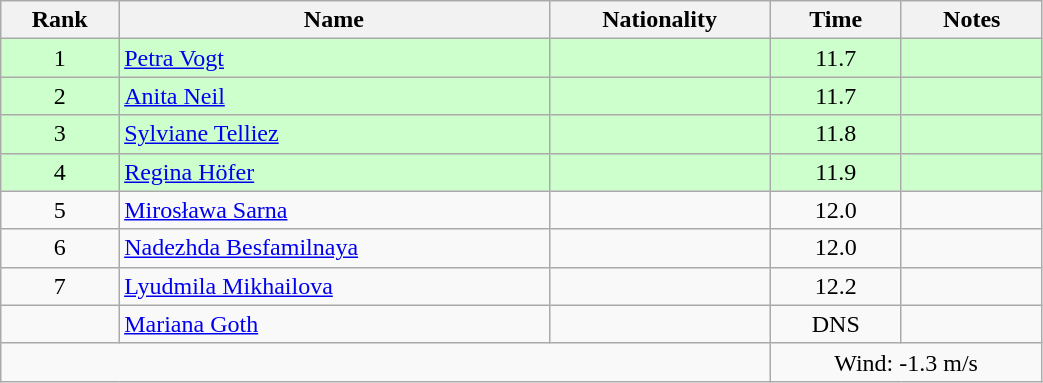<table class="wikitable sortable" style="text-align:center;width: 55%">
<tr>
<th>Rank</th>
<th>Name</th>
<th>Nationality</th>
<th>Time</th>
<th>Notes</th>
</tr>
<tr bgcolor=ccffcc>
<td>1</td>
<td align=left><a href='#'>Petra Vogt</a></td>
<td align=left></td>
<td>11.7</td>
<td></td>
</tr>
<tr bgcolor=ccffcc>
<td>2</td>
<td align=left><a href='#'>Anita Neil</a></td>
<td align=left></td>
<td>11.7</td>
<td></td>
</tr>
<tr bgcolor=ccffcc>
<td>3</td>
<td align=left><a href='#'>Sylviane Telliez</a></td>
<td align=left></td>
<td>11.8</td>
<td></td>
</tr>
<tr bgcolor=ccffcc>
<td>4</td>
<td align=left><a href='#'>Regina Höfer</a></td>
<td align=left></td>
<td>11.9</td>
<td></td>
</tr>
<tr>
<td>5</td>
<td align=left><a href='#'>Mirosława Sarna</a></td>
<td align=left></td>
<td>12.0</td>
<td></td>
</tr>
<tr>
<td>6</td>
<td align=left><a href='#'>Nadezhda Besfamilnaya</a></td>
<td align=left></td>
<td>12.0</td>
<td></td>
</tr>
<tr>
<td>7</td>
<td align=left><a href='#'>Lyudmila Mikhailova</a></td>
<td align=left></td>
<td>12.2</td>
<td></td>
</tr>
<tr>
<td></td>
<td align=left><a href='#'>Mariana Goth</a></td>
<td align=left></td>
<td>DNS</td>
<td></td>
</tr>
<tr>
<td colspan="3"></td>
<td colspan="2">Wind: -1.3 m/s</td>
</tr>
</table>
